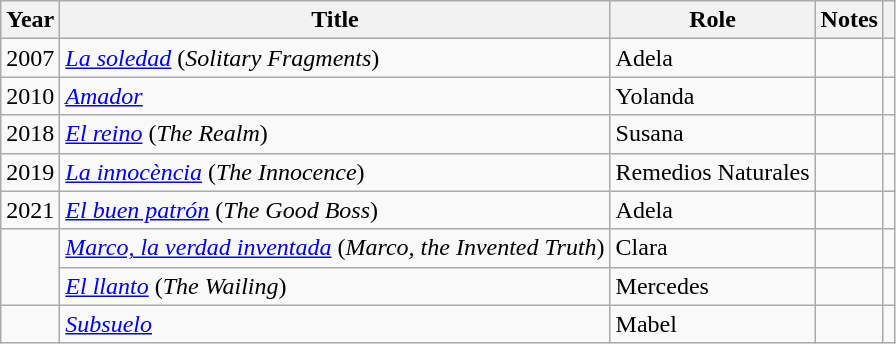<table class="wikitable sortable">
<tr>
<th>Year</th>
<th>Title</th>
<th>Role</th>
<th class="unsortable">Notes</th>
<th></th>
</tr>
<tr>
<td align = "center">2007</td>
<td><em><a href='#'>La soledad</a></em> (<em>Solitary Fragments</em>)</td>
<td>Adela</td>
<td></td>
<td align = "center"></td>
</tr>
<tr>
<td align = "center">2010</td>
<td><em><a href='#'>Amador</a></em></td>
<td>Yolanda</td>
<td></td>
<td align = "center"></td>
</tr>
<tr>
<td align = "center">2018</td>
<td><em><a href='#'>El reino</a></em> (<em>The Realm</em>)</td>
<td>Susana</td>
<td></td>
<td align = "center"></td>
</tr>
<tr>
<td align = "center">2019</td>
<td><em><a href='#'>La innocència</a></em> (<em>The Innocence</em>)</td>
<td>Remedios Naturales</td>
<td></td>
<td align = "center"></td>
</tr>
<tr>
<td align = "center">2021</td>
<td><em><a href='#'>El buen patrón</a></em> (<em>The Good Boss</em>)</td>
<td>Adela</td>
<td></td>
<td align = "center"></td>
</tr>
<tr>
<td rowspan = "2"></td>
<td><em><a href='#'>Marco, la verdad inventada</a></em> (<em>Marco, the Invented Truth</em>)</td>
<td>Clara</td>
<td></td>
<td></td>
</tr>
<tr>
<td><em><a href='#'>El llanto</a></em> (<em>The Wailing</em>)</td>
<td>Mercedes</td>
<td></td>
<td></td>
</tr>
<tr>
<td></td>
<td><em><a href='#'>Subsuelo</a></em></td>
<td>Mabel</td>
<td></td>
<td></td>
</tr>
</table>
